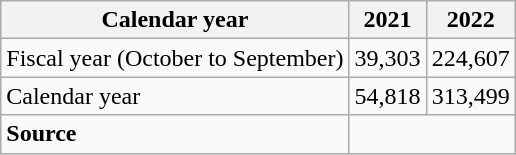<table class="wikitable">
<tr>
<th>Calendar year</th>
<th>2021</th>
<th>2022</th>
</tr>
<tr>
<td>Fiscal year (October to September)</td>
<td>39,303</td>
<td>224,607</td>
</tr>
<tr>
<td>Calendar year</td>
<td>54,818</td>
<td>313,499</td>
</tr>
<tr>
<td><strong>Source</strong></td>
<td colspan="2"></td>
</tr>
</table>
